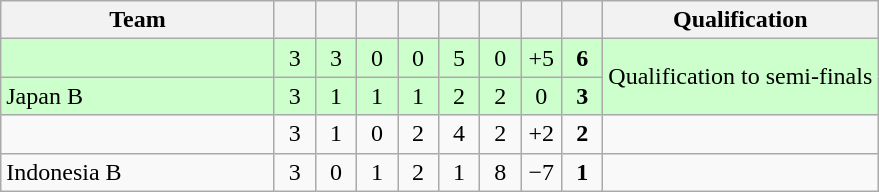<table class="wikitable" style="text-align:center;">
<tr>
<th width=175>Team</th>
<th width=20></th>
<th width=20></th>
<th width=20></th>
<th width=20></th>
<th width=20></th>
<th width=20></th>
<th width=20></th>
<th width=20></th>
<th>Qualification</th>
</tr>
<tr bgcolor="#ccffcc">
<td align="left"></td>
<td>3</td>
<td>3</td>
<td>0</td>
<td>0</td>
<td>5</td>
<td>0</td>
<td>+5</td>
<td><strong>6</strong></td>
<td rowspan="2">Qualification to semi-finals</td>
</tr>
<tr bgcolor="#ccffcc">
<td align="left"> Japan B</td>
<td>3</td>
<td>1</td>
<td>1</td>
<td>1</td>
<td>2</td>
<td>2</td>
<td>0</td>
<td><strong>3</strong></td>
</tr>
<tr>
<td align="left"></td>
<td>3</td>
<td>1</td>
<td>0</td>
<td>2</td>
<td>4</td>
<td>2</td>
<td>+2</td>
<td><strong>2</strong></td>
<td></td>
</tr>
<tr>
<td align="left"> Indonesia B</td>
<td>3</td>
<td>0</td>
<td>1</td>
<td>2</td>
<td>1</td>
<td>8</td>
<td>−7</td>
<td><strong>1</strong></td>
<td></td>
</tr>
</table>
